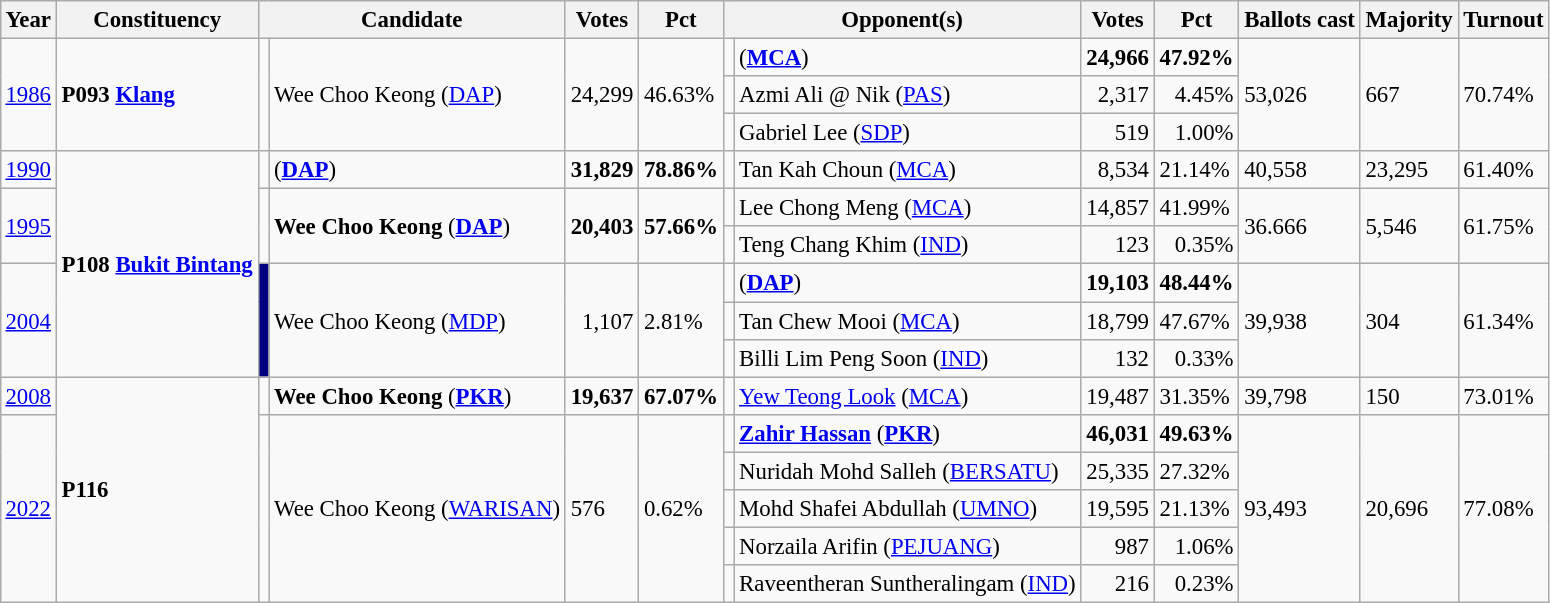<table class="wikitable" style="margin:0.5em ; font-size:95%">
<tr>
<th>Year</th>
<th>Constituency</th>
<th colspan=2>Candidate</th>
<th>Votes</th>
<th>Pct</th>
<th colspan=2>Opponent(s)</th>
<th>Votes</th>
<th>Pct</th>
<th>Ballots cast</th>
<th>Majority</th>
<th>Turnout</th>
</tr>
<tr>
<td rowspan="3"><a href='#'>1986</a></td>
<td rowspan="3"><strong>P093 <a href='#'>Klang</a></strong></td>
<td rowspan="3" ></td>
<td rowspan="3">Wee Choo Keong (<a href='#'>DAP</a>)</td>
<td rowspan="3" align="right">24,299</td>
<td rowspan="3">46.63%</td>
<td></td>
<td> (<a href='#'><strong>MCA</strong></a>)</td>
<td align="right"><strong>24,966</strong></td>
<td><strong>47.92%</strong></td>
<td rowspan="3">53,026</td>
<td rowspan="3">667</td>
<td rowspan="3">70.74%</td>
</tr>
<tr>
<td></td>
<td>Azmi Ali @ Nik (<a href='#'>PAS</a>)</td>
<td align=right>2,317</td>
<td align=right>4.45%</td>
</tr>
<tr>
<td bgcolor=></td>
<td>Gabriel Lee (<a href='#'>SDP</a>)</td>
<td align=right>519</td>
<td align=right>1.00%</td>
</tr>
<tr>
<td><a href='#'>1990</a></td>
<td rowspan="6"><strong>P108 <a href='#'>Bukit Bintang</a></strong></td>
<td></td>
<td> (<a href='#'><strong>DAP</strong></a>)</td>
<td align="right"><strong>31,829</strong></td>
<td><strong>78.86%</strong></td>
<td></td>
<td>Tan Kah Choun (<a href='#'>MCA</a>)</td>
<td align="right">8,534</td>
<td>21.14%</td>
<td>40,558</td>
<td>23,295</td>
<td>61.40%</td>
</tr>
<tr>
<td rowspan="2"><a href='#'>1995</a></td>
<td rowspan="2" ></td>
<td rowspan="2"><strong>Wee Choo Keong</strong> (<a href='#'><strong>DAP</strong></a>)</td>
<td rowspan="2" align="right"><strong>20,403</strong></td>
<td rowspan="2"><strong>57.66%</strong></td>
<td></td>
<td>Lee Chong Meng (<a href='#'>MCA</a>)</td>
<td align="right">14,857</td>
<td>41.99%</td>
<td rowspan="2">36.666</td>
<td rowspan="2">5,546</td>
<td rowspan="2">61.75%</td>
</tr>
<tr>
<td></td>
<td>Teng Chang Khim (<a href='#'>IND</a>)</td>
<td align=right>123</td>
<td align=right>0.35%</td>
</tr>
<tr>
<td rowspan="3"><a href='#'>2004</a></td>
<td rowspan="3" style="background-color: #000080;"></td>
<td rowspan="3">Wee Choo Keong (<a href='#'>MDP</a>)</td>
<td rowspan="3" align=right>1,107</td>
<td rowspan="3">2.81%</td>
<td></td>
<td> (<a href='#'><strong>DAP</strong></a>)</td>
<td align=right><strong>19,103</strong></td>
<td><strong>48.44%</strong></td>
<td rowspan="3">39,938</td>
<td rowspan="3">304</td>
<td rowspan="3">61.34%</td>
</tr>
<tr>
<td></td>
<td>Tan Chew Mooi (<a href='#'>MCA</a>)</td>
<td align="right">18,799</td>
<td>47.67%</td>
</tr>
<tr>
<td></td>
<td>Billi Lim Peng Soon (<a href='#'>IND</a>)</td>
<td align=right>132</td>
<td align=right>0.33%</td>
</tr>
<tr>
<td><a href='#'>2008</a></td>
<td rowspan=6><strong>P116 </strong></td>
<td></td>
<td><strong>Wee Choo Keong</strong> (<a href='#'><strong>PKR</strong></a>)</td>
<td align="right"><strong>19,637</strong></td>
<td><strong>67.07%</strong></td>
<td></td>
<td><a href='#'>Yew Teong Look</a> (<a href='#'>MCA</a>)</td>
<td align="right">19,487</td>
<td>31.35%</td>
<td>39,798</td>
<td>150</td>
<td>73.01%</td>
</tr>
<tr>
<td rowspan=5><a href='#'>2022</a></td>
<td rowspan=5 ></td>
<td rowspan=5>Wee Choo Keong (<a href='#'>WARISAN</a>)</td>
<td rowspan=5>576</td>
<td rowspan=5>0.62%</td>
<td></td>
<td><strong><a href='#'>Zahir Hassan</a></strong> (<a href='#'><strong>PKR</strong></a>)</td>
<td align=right><strong>46,031</strong></td>
<td><strong>49.63%</strong></td>
<td rowspan=5>93,493</td>
<td rowspan=5>20,696</td>
<td rowspan=5>77.08%</td>
</tr>
<tr>
<td bgcolor=></td>
<td>Nuridah Mohd Salleh (<a href='#'>BERSATU</a>)</td>
<td align=right>25,335</td>
<td>27.32%</td>
</tr>
<tr>
<td></td>
<td>Mohd Shafei Abdullah (<a href='#'>UMNO</a>)</td>
<td align=right>19,595</td>
<td>21.13%</td>
</tr>
<tr>
<td bgcolor=></td>
<td>Norzaila Arifin (<a href='#'>PEJUANG</a>)</td>
<td align=right>987</td>
<td align=right>1.06%</td>
</tr>
<tr>
<td></td>
<td>Raveentheran Suntheralingam (<a href='#'>IND</a>)</td>
<td align=right>216</td>
<td align=right>0.23%</td>
</tr>
</table>
